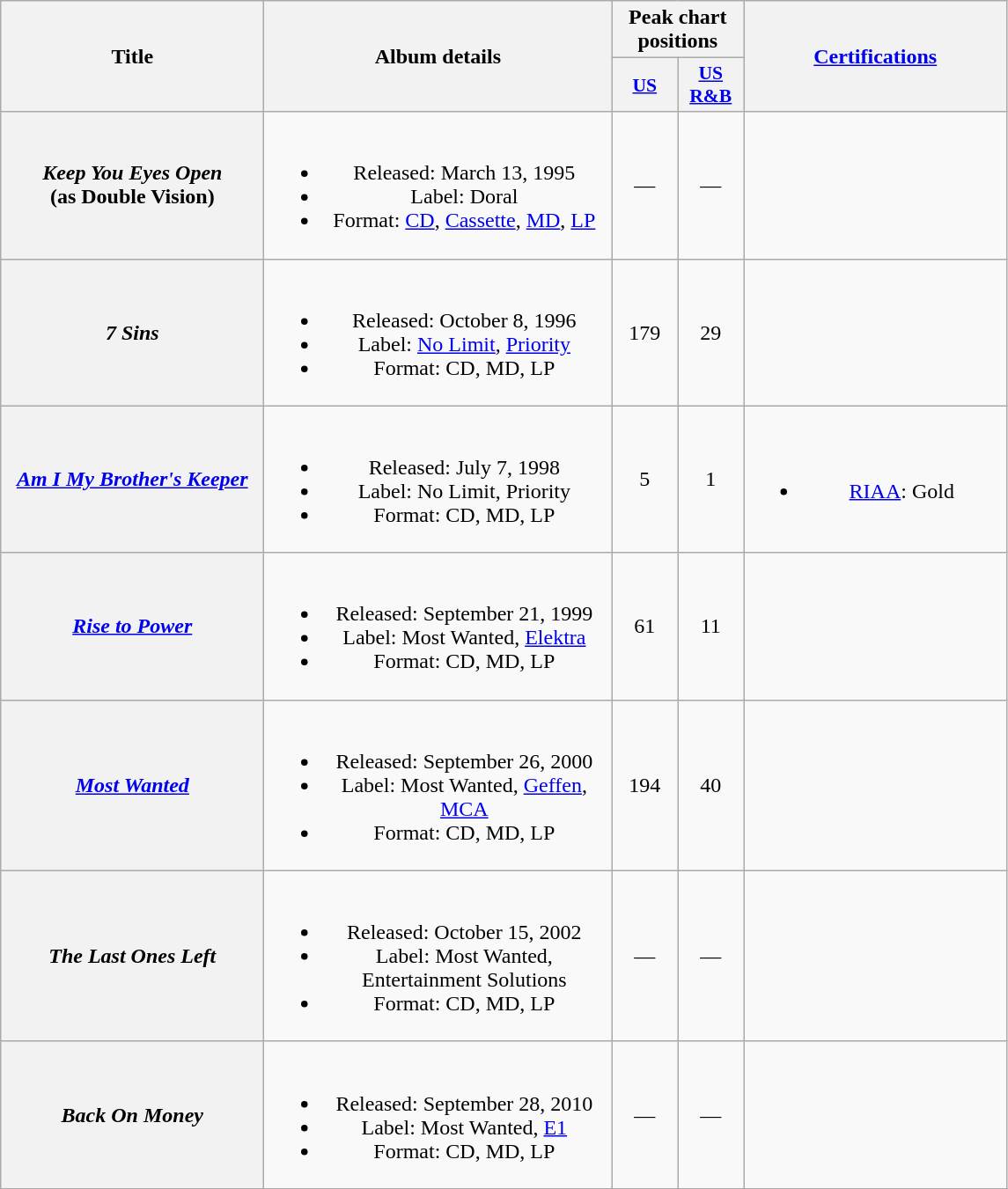<table class="wikitable plainrowheaders" style="text-align:center;">
<tr>
<th scope="col" rowspan="2" style="width:12em;">Title</th>
<th scope="col" rowspan="2" style="width:16em;">Album details</th>
<th scope="col" colspan="2">Peak chart positions</th>
<th scope="col" rowspan="2" style="width:12em;"><a href='#'>Certifications</a></th>
</tr>
<tr>
<th scope="col" style="width:3em;font-size:90%;"><a href='#'>US</a></th>
<th scope="col" style="width:3em;font-size:90%;"><a href='#'>US R&B</a></th>
</tr>
<tr>
<th scope="row"><em>Keep You Eyes Open</em><br><span>(as Double Vision)</span></th>
<td><br><ul><li>Released: March 13, 1995</li><li>Label: Doral</li><li>Format: <a href='#'>CD</a>, <a href='#'>Cassette</a>, <a href='#'>MD</a>, <a href='#'>LP</a></li></ul></td>
<td>—</td>
<td>—</td>
<td></td>
</tr>
<tr>
<th scope="row"><em>7 Sins</em></th>
<td><br><ul><li>Released: October 8, 1996</li><li>Label: <a href='#'>No Limit</a>, <a href='#'>Priority</a></li><li>Format: CD, MD, LP</li></ul></td>
<td>179</td>
<td>29</td>
<td></td>
</tr>
<tr>
<th scope="row"><em><a href='#'>Am I My Brother's Keeper</a></em></th>
<td><br><ul><li>Released: July 7, 1998</li><li>Label: No Limit, Priority</li><li>Format: CD, MD, LP</li></ul></td>
<td>5</td>
<td>1</td>
<td><br><ul><li><a href='#'>RIAA</a>: Gold</li></ul></td>
</tr>
<tr>
<th scope="row"><em><a href='#'>Rise to Power</a></em></th>
<td><br><ul><li>Released: September 21, 1999</li><li>Label: Most Wanted, <a href='#'>Elektra</a></li><li>Format: CD, MD, LP</li></ul></td>
<td>61</td>
<td>11</td>
<td></td>
</tr>
<tr>
<th scope="row"><em><a href='#'>Most Wanted</a></em></th>
<td><br><ul><li>Released: September 26, 2000</li><li>Label: Most Wanted, <a href='#'>Geffen</a>, <a href='#'>MCA</a></li><li>Format: CD, MD, LP</li></ul></td>
<td>194</td>
<td>40</td>
<td></td>
</tr>
<tr>
<th scope="row"><em>The Last Ones Left</em></th>
<td><br><ul><li>Released: October 15, 2002</li><li>Label: Most Wanted, Entertainment Solutions</li><li>Format: CD, MD, LP</li></ul></td>
<td>—</td>
<td>—</td>
<td></td>
</tr>
<tr>
<th scope="row"><em>Back On Money</em></th>
<td><br><ul><li>Released: September 28, 2010</li><li>Label: Most Wanted, <a href='#'>E1</a></li><li>Format: CD, MD, LP</li></ul></td>
<td>—</td>
<td>—</td>
<td></td>
</tr>
<tr>
</tr>
</table>
